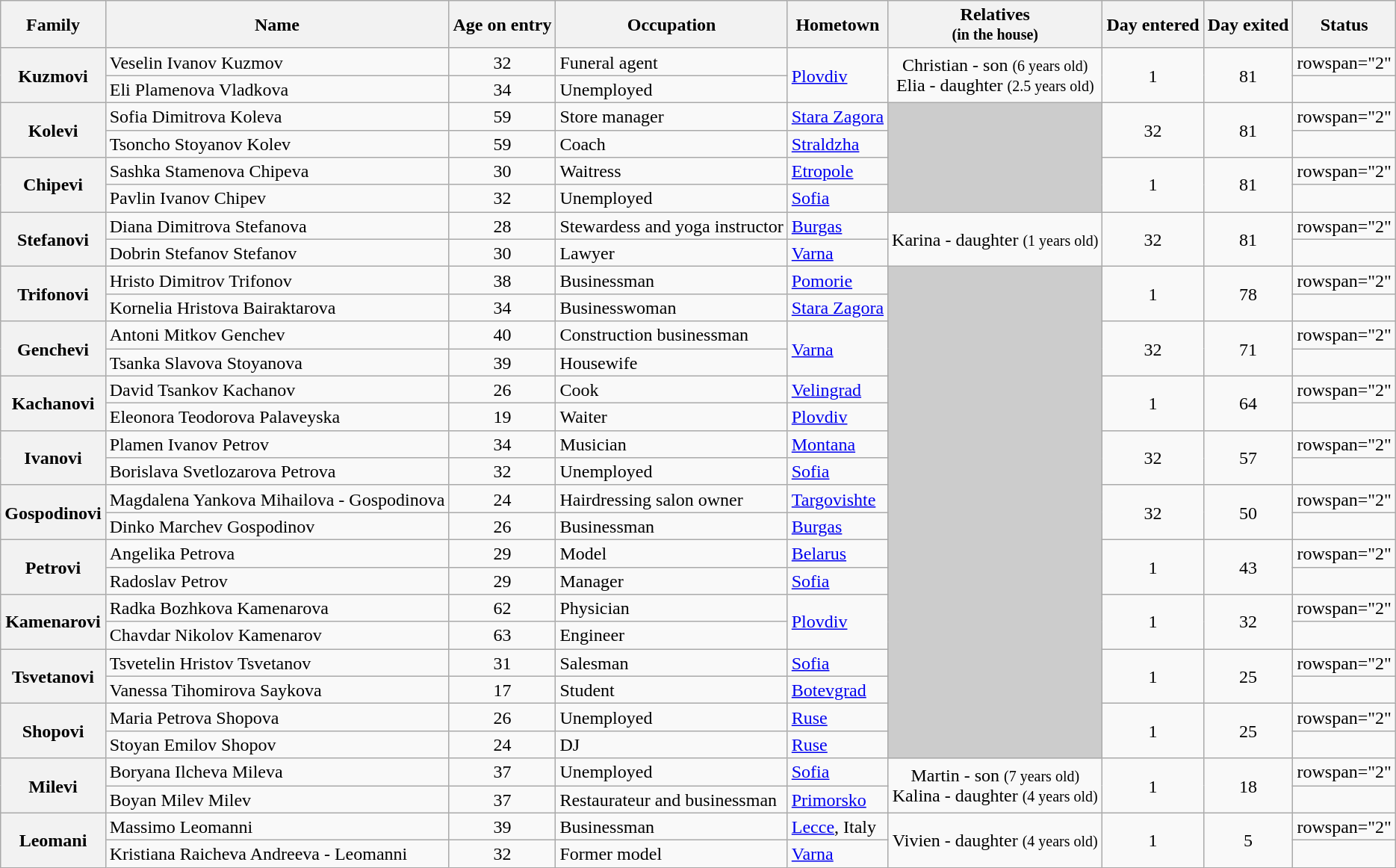<table class="wikitable" style="text-align:center; line-height:17px; width:auto;">
<tr>
<th>Family</th>
<th>Name</th>
<th>Age on entry</th>
<th>Occupation</th>
<th>Hometown</th>
<th>Relatives<br><small>(in the house)</small></th>
<th>Day entered</th>
<th>Day exited</th>
<th>Status</th>
</tr>
<tr>
<th rowspan="2">Kuzmovi</th>
<td align="left">Veselin Ivanov Kuzmov</td>
<td>32</td>
<td align="left">Funeral agent</td>
<td rowspan="2" align="left"><a href='#'>Plovdiv</a></td>
<td rowspan="2">Christian - son <small>(6 years old)</small><br>Elia - daughter <small>(2.5 years old)</small></td>
<td rowspan="2">1</td>
<td rowspan="2">81</td>
<td>rowspan="2" </td>
</tr>
<tr>
<td align="left">Eli Plamenova Vladkova</td>
<td>34</td>
<td align="left">Unemployed</td>
</tr>
<tr>
<th rowspan="2">Kolevi</th>
<td align="left">Sofia Dimitrova Koleva</td>
<td>59</td>
<td align="left">Store manager</td>
<td align="left"><a href='#'>Stara Zagora</a></td>
<td rowspan="4" style="background:#ccc"></td>
<td rowspan="2">32</td>
<td rowspan="2">81</td>
<td>rowspan="2" </td>
</tr>
<tr>
<td align="left">Tsoncho Stoyanov Kolev</td>
<td>59</td>
<td align="left">Coach</td>
<td align="left"><a href='#'>Straldzha</a></td>
</tr>
<tr>
<th rowspan="2">Chipevi</th>
<td align="left">Sashka Stamenova Chipeva</td>
<td>30</td>
<td align="left">Waitress</td>
<td align="left"><a href='#'>Etropole</a></td>
<td rowspan="2">1</td>
<td rowspan="2">81</td>
<td>rowspan="2" </td>
</tr>
<tr>
<td align="left">Pavlin Ivanov Chipev</td>
<td>32</td>
<td align="left">Unemployed</td>
<td align="left"><a href='#'>Sofia</a></td>
</tr>
<tr>
<th rowspan="2">Stefanovi</th>
<td align="left">Diana Dimitrova Stefanova</td>
<td>28</td>
<td align="left">Stewardess and yoga instructor</td>
<td align="left"><a href='#'>Burgas</a></td>
<td rowspan="2">Karina - daughter <small>(1 years old)</small></td>
<td rowspan="2">32</td>
<td rowspan="2">81</td>
<td>rowspan="2" </td>
</tr>
<tr>
<td align="left">Dobrin Stefanov Stefanov</td>
<td>30</td>
<td align="left">Lawyer</td>
<td align="left"><a href='#'>Varna</a></td>
</tr>
<tr>
<th rowspan="2">Trifonovi</th>
<td align="left">Hristo Dimitrov Trifonov</td>
<td>38</td>
<td align="left">Businessman</td>
<td align="left"><a href='#'>Pomorie</a></td>
<td rowspan="18" style="background:#ccc"></td>
<td rowspan="2">1</td>
<td rowspan="2">78</td>
<td>rowspan="2" </td>
</tr>
<tr>
<td align="left">Kornelia Hristova Bairaktarova</td>
<td>34</td>
<td align="left">Businesswoman</td>
<td align="left"><a href='#'>Stara Zagora</a></td>
</tr>
<tr>
<th rowspan="2">Genchevi</th>
<td align="left">Antoni Mitkov Genchev</td>
<td>40</td>
<td align="left">Construction businessman</td>
<td rowspan="2" align="left"><a href='#'>Varna</a></td>
<td rowspan="2">32</td>
<td rowspan="2">71</td>
<td>rowspan="2" </td>
</tr>
<tr>
<td align="left">Tsanka Slavova Stoyanova</td>
<td>39</td>
<td align="left">Housewife</td>
</tr>
<tr>
<th rowspan="2">Kachanovi</th>
<td align="left">David Tsankov Kachanov</td>
<td>26</td>
<td align="left">Cook</td>
<td align="left"><a href='#'>Velingrad</a></td>
<td rowspan="2">1</td>
<td rowspan="2">64</td>
<td>rowspan="2" </td>
</tr>
<tr>
<td align="left">Eleonora Teodorova Palaveyska</td>
<td>19</td>
<td align="left">Waiter</td>
<td align="left"><a href='#'>Plovdiv</a></td>
</tr>
<tr>
<th rowspan="2">Ivanovi</th>
<td align="left">Plamen Ivanov Petrov</td>
<td>34</td>
<td align="left">Musician</td>
<td align="left"><a href='#'>Montana</a></td>
<td rowspan="2">32</td>
<td rowspan="2">57</td>
<td>rowspan="2" </td>
</tr>
<tr>
<td align="left">Borislava Svetlozarova Petrova</td>
<td>32</td>
<td align="left">Unemployed</td>
<td align="left"><a href='#'>Sofia</a></td>
</tr>
<tr>
<th rowspan="2">Gospodinovi</th>
<td align="left">Magdalena Yankova Mihailova - Gospodinova</td>
<td>24</td>
<td align="left">Hairdressing salon owner</td>
<td align="left"><a href='#'>Targovishte</a></td>
<td rowspan="2">32</td>
<td rowspan="2">50</td>
<td>rowspan="2" </td>
</tr>
<tr>
<td align="left">Dinko Marchev Gospodinov</td>
<td>26</td>
<td align="left">Businessman</td>
<td align="left"><a href='#'>Burgas</a></td>
</tr>
<tr>
<th rowspan="2">Petrovi</th>
<td align="left">Angelika Petrova</td>
<td>29</td>
<td align="left">Model</td>
<td align="left"><a href='#'>Belarus</a></td>
<td rowspan="2">1</td>
<td rowspan="2">43</td>
<td>rowspan="2" </td>
</tr>
<tr>
<td align="left">Radoslav Petrov</td>
<td>29</td>
<td align="left">Manager</td>
<td align="left"><a href='#'>Sofia</a></td>
</tr>
<tr>
<th rowspan="2">Kamenarovi</th>
<td align="left">Radka Bozhkova Kamenarova</td>
<td>62</td>
<td align="left">Physician</td>
<td rowspan="2" align="left"><a href='#'>Plovdiv</a></td>
<td rowspan="2">1</td>
<td rowspan="2">32</td>
<td>rowspan="2" </td>
</tr>
<tr>
<td align="left">Chavdar Nikolov Kamenarov</td>
<td>63</td>
<td align="left">Engineer</td>
</tr>
<tr>
<th rowspan="2">Tsvetanovi</th>
<td align="left">Tsvetelin Hristov Tsvetanov</td>
<td>31</td>
<td align="left">Salesman</td>
<td align="left"><a href='#'>Sofia</a></td>
<td rowspan="2">1</td>
<td rowspan="2">25</td>
<td>rowspan="2" </td>
</tr>
<tr>
<td align="left">Vanessa Tihomirova Saykova</td>
<td>17</td>
<td align="left">Student</td>
<td align="left"><a href='#'>Botevgrad</a></td>
</tr>
<tr>
<th rowspan="2">Shopovi</th>
<td align="left">Maria Petrova Shopova</td>
<td>26</td>
<td align="left">Unemployed</td>
<td align="left"><a href='#'>Ruse</a></td>
<td rowspan="2">1</td>
<td rowspan="2">25</td>
<td>rowspan="2" </td>
</tr>
<tr>
<td align="left">Stoyan Emilov Shopov</td>
<td>24</td>
<td align="left">DJ</td>
<td align="left"><a href='#'>Ruse</a></td>
</tr>
<tr>
<th rowspan="2">Milevi</th>
<td align="left">Boryana Ilcheva Mileva</td>
<td>37</td>
<td align="left">Unemployed</td>
<td align="left"><a href='#'>Sofia</a></td>
<td rowspan="2">Martin - son <small>(7 years old)</small><br>Kalina - daughter <small>(4 years old)</small></td>
<td rowspan="2">1</td>
<td rowspan="2">18</td>
<td>rowspan="2" </td>
</tr>
<tr>
<td align="left">Boyan Milev Milev</td>
<td>37</td>
<td align="left">Restaurateur and businessman</td>
<td align="left"><a href='#'>Primorsko</a></td>
</tr>
<tr>
<th rowspan="2">Leomani</th>
<td align="left">Massimo Leomanni</td>
<td>39</td>
<td align="left">Businessman</td>
<td align="left"><a href='#'>Lecce</a>, Italy</td>
<td rowspan="2">Vivien - daughter <small>(4 years old)</small></td>
<td rowspan="2">1</td>
<td rowspan="2">5</td>
<td>rowspan="2" </td>
</tr>
<tr>
<td align="left">Kristiana Raicheva Andreeva - Leomanni</td>
<td>32</td>
<td align="left">Former model</td>
<td align="left"><a href='#'>Varna</a></td>
</tr>
</table>
